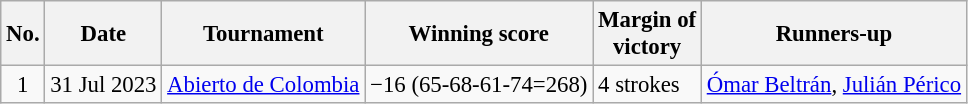<table class="wikitable" style="font-size:95%;">
<tr>
<th>No.</th>
<th>Date</th>
<th>Tournament</th>
<th>Winning score</th>
<th>Margin of<br>victory</th>
<th>Runners-up</th>
</tr>
<tr>
<td align=center>1</td>
<td align=right>31 Jul 2023</td>
<td><a href='#'>Abierto de Colombia</a></td>
<td>−16 (65-68-61-74=268)</td>
<td>4 strokes</td>
<td> <a href='#'>Ómar Beltrán</a>,  <a href='#'>Julián Périco</a></td>
</tr>
</table>
